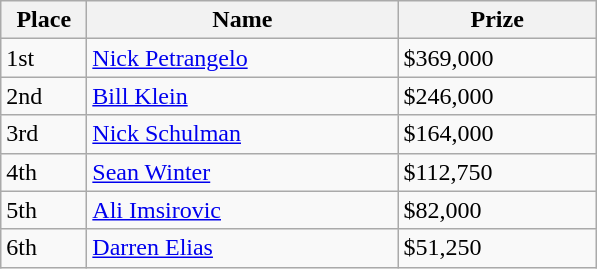<table class="wikitable">
<tr>
<th width="50">Place</th>
<th width="200">Name</th>
<th width="125">Prize</th>
</tr>
<tr>
<td>1st</td>
<td> <a href='#'>Nick Petrangelo</a></td>
<td>$369,000</td>
</tr>
<tr>
<td>2nd</td>
<td> <a href='#'>Bill Klein</a></td>
<td>$246,000</td>
</tr>
<tr>
<td>3rd</td>
<td> <a href='#'>Nick Schulman</a></td>
<td>$164,000</td>
</tr>
<tr>
<td>4th</td>
<td> <a href='#'>Sean Winter</a></td>
<td>$112,750</td>
</tr>
<tr>
<td>5th</td>
<td> <a href='#'>Ali Imsirovic</a></td>
<td>$82,000</td>
</tr>
<tr>
<td>6th</td>
<td> <a href='#'>Darren Elias</a></td>
<td>$51,250</td>
</tr>
</table>
